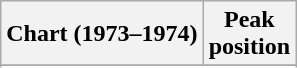<table class="wikitable sortable plainrowheaders">
<tr>
<th>Chart (1973–1974)</th>
<th>Peak<br>position</th>
</tr>
<tr>
</tr>
<tr>
</tr>
</table>
